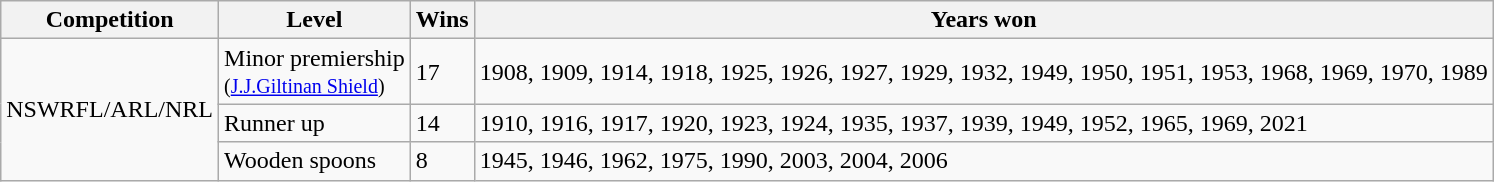<table class="wikitable">
<tr>
<th>Competition</th>
<th>Level</th>
<th>Wins</th>
<th>Years won</th>
</tr>
<tr>
<td rowspan="3" scope="row" style="text-align: left">NSWRFL/ARL/NRL</td>
<td>Minor premiership<br><small>(<a href='#'>J.J.Giltinan Shield</a>)</small></td>
<td>17</td>
<td>1908, 1909, 1914, 1918, 1925, 1926, 1927, 1929, 1932, 1949, 1950, 1951, 1953, 1968, 1969, 1970, 1989</td>
</tr>
<tr>
<td>Runner up</td>
<td>14</td>
<td>1910, 1916, 1917, 1920, 1923, 1924, 1935, 1937, 1939, 1949, 1952, 1965, 1969, 2021</td>
</tr>
<tr>
<td>Wooden spoons</td>
<td>8</td>
<td>1945, 1946, 1962, 1975, 1990, 2003, 2004, 2006</td>
</tr>
</table>
